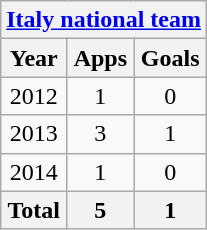<table class="wikitable" style="text-align:center">
<tr>
<th colspan=3><a href='#'>Italy national team</a></th>
</tr>
<tr>
<th>Year</th>
<th>Apps</th>
<th>Goals</th>
</tr>
<tr>
<td>2012</td>
<td>1</td>
<td>0</td>
</tr>
<tr>
<td>2013</td>
<td>3</td>
<td>1</td>
</tr>
<tr>
<td>2014</td>
<td>1</td>
<td>0</td>
</tr>
<tr>
<th>Total</th>
<th>5</th>
<th>1</th>
</tr>
</table>
